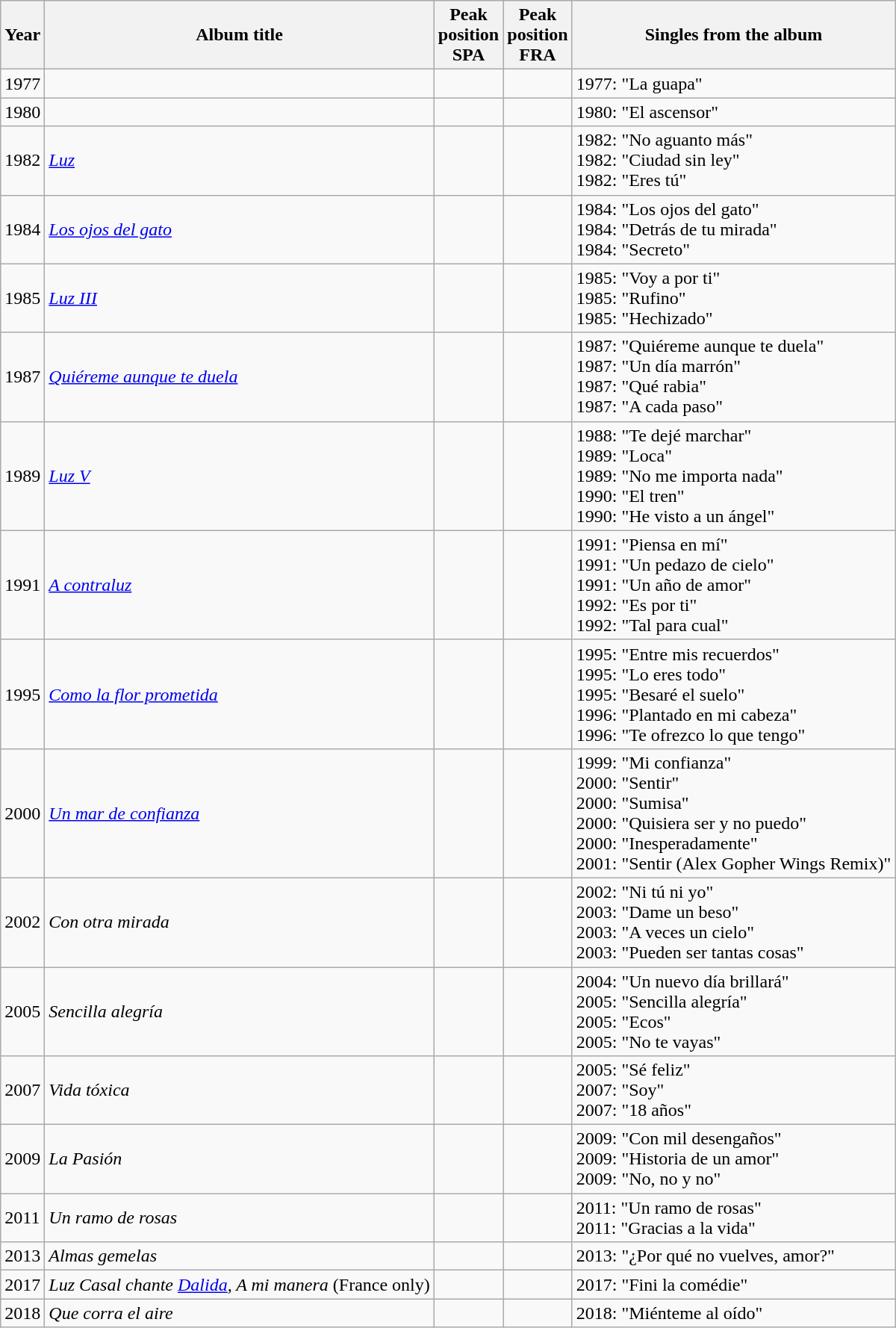<table class="wikitable">
<tr>
<th>Year</th>
<th>Album title</th>
<th>Peak <br>position <br> SPA</th>
<th>Peak <br>position <br> FRA</th>
<th>Singles from the album</th>
</tr>
<tr>
<td>1977</td>
<td></td>
<td></td>
<td></td>
<td>1977: "La guapa"</td>
</tr>
<tr>
<td>1980</td>
<td></td>
<td></td>
<td></td>
<td>1980: "El ascensor"</td>
</tr>
<tr>
<td>1982</td>
<td><em><a href='#'>Luz</a></em></td>
<td></td>
<td></td>
<td>1982: "No aguanto más" <br> 1982: "Ciudad sin ley" <br> 1982: "Eres tú"</td>
</tr>
<tr>
<td>1984</td>
<td><em><a href='#'>Los ojos del gato</a></em></td>
<td></td>
<td></td>
<td>1984: "Los ojos del gato" <br> 1984: "Detrás de tu mirada" <br> 1984: "Secreto"</td>
</tr>
<tr>
<td>1985</td>
<td><em><a href='#'>Luz III</a></em></td>
<td></td>
<td></td>
<td>1985: "Voy a por ti" <br> 1985: "Rufino" <br> 1985: "Hechizado"</td>
</tr>
<tr>
<td>1987</td>
<td><em><a href='#'>Quiéreme aunque te duela</a></em></td>
<td></td>
<td></td>
<td>1987: "Quiéreme aunque te duela" <br> 1987: "Un día marrón" <br> 1987: "Qué rabia" <br> 1987: "A cada paso"</td>
</tr>
<tr>
<td>1989</td>
<td><em><a href='#'>Luz V</a></em></td>
<td></td>
<td></td>
<td>1988: "Te dejé marchar" <br> 1989: "Loca" <br> 1989: "No me importa nada" <br> 1990: "El tren" <br> 1990: "He visto a un ángel"</td>
</tr>
<tr>
<td>1991</td>
<td><em><a href='#'>A contraluz</a></em></td>
<td></td>
<td></td>
<td>1991: "Piensa en mí" <br> 1991: "Un pedazo de cielo" <br> 1991: "Un año de amor" <br> 1992: "Es por ti" <br> 1992: "Tal para cual"</td>
</tr>
<tr>
<td>1995</td>
<td><em><a href='#'>Como la flor prometida</a></em></td>
<td></td>
<td></td>
<td>1995: "Entre mis recuerdos" <br> 1995: "Lo eres todo" <br> 1995: "Besaré el suelo" <br> 1996: "Plantado en mi cabeza" <br> 1996: "Te ofrezco lo que tengo"</td>
</tr>
<tr>
<td>2000</td>
<td><em><a href='#'>Un mar de confianza</a></em></td>
<td></td>
<td></td>
<td>1999: "Mi confianza" <br> 2000: "Sentir"<br>2000: "Sumisa"<br> 2000: "Quisiera ser y no puedo" <br> 2000: "Inesperadamente" <br> 2001: "Sentir (Alex Gopher Wings Remix)"</td>
</tr>
<tr>
<td>2002</td>
<td><em>Con otra mirada</em></td>
<td></td>
<td></td>
<td>2002: "Ni tú ni yo" <br> 2003: "Dame un beso" <br> 2003: "A veces un cielo" <br> 2003: "Pueden ser tantas cosas"</td>
</tr>
<tr>
<td>2005</td>
<td><em>Sencilla alegría</em></td>
<td></td>
<td></td>
<td>2004: "Un nuevo día brillará" <br> 2005: "Sencilla alegría" <br> 2005: "Ecos" <br> 2005: "No te vayas"</td>
</tr>
<tr>
<td>2007</td>
<td><em>Vida tóxica</em></td>
<td></td>
<td></td>
<td>2005: "Sé feliz" <br> 2007: "Soy" <br> 2007: "18 años"</td>
</tr>
<tr>
<td>2009</td>
<td><em>La Pasión</em></td>
<td></td>
<td></td>
<td>2009: "Con mil desengaños" <br> 2009: "Historia de un amor" <br> 2009: "No, no y no"</td>
</tr>
<tr>
<td>2011</td>
<td><em>Un ramo de rosas</em></td>
<td></td>
<td></td>
<td>2011: "Un ramo de rosas" <br> 2011: "Gracias a la vida"</td>
</tr>
<tr>
<td>2013</td>
<td><em>Almas gemelas</em></td>
<td></td>
<td></td>
<td>2013: "¿Por qué no vuelves, amor?"</td>
</tr>
<tr>
<td>2017</td>
<td><em>Luz Casal chante <a href='#'>Dalida</a>, A mi manera</em> (France only)</td>
<td></td>
<td></td>
<td>2017: "Fini la comédie"</td>
</tr>
<tr>
<td>2018</td>
<td><em>Que corra el aire</em></td>
<td></td>
<td></td>
<td>2018: "Miénteme al oído"</td>
</tr>
</table>
